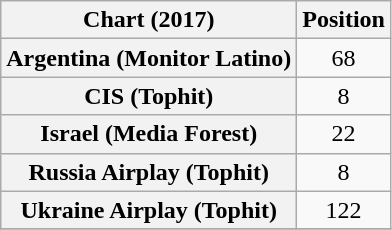<table class="wikitable plainrowheaders sortable" style="text-align:center">
<tr>
<th scope="col">Chart (2017)</th>
<th scope="col">Position</th>
</tr>
<tr>
<th scope="row">Argentina (Monitor Latino)</th>
<td>68</td>
</tr>
<tr>
<th scope="row">CIS (Tophit)</th>
<td style="text-align:center;">8</td>
</tr>
<tr>
<th scope="row">Israel (Media Forest)</th>
<td>22</td>
</tr>
<tr>
<th scope="row">Russia Airplay (Tophit)</th>
<td style="text-align:center;">8</td>
</tr>
<tr>
<th scope="row">Ukraine Airplay (Tophit)</th>
<td style="text-align:center;">122</td>
</tr>
<tr>
</tr>
</table>
